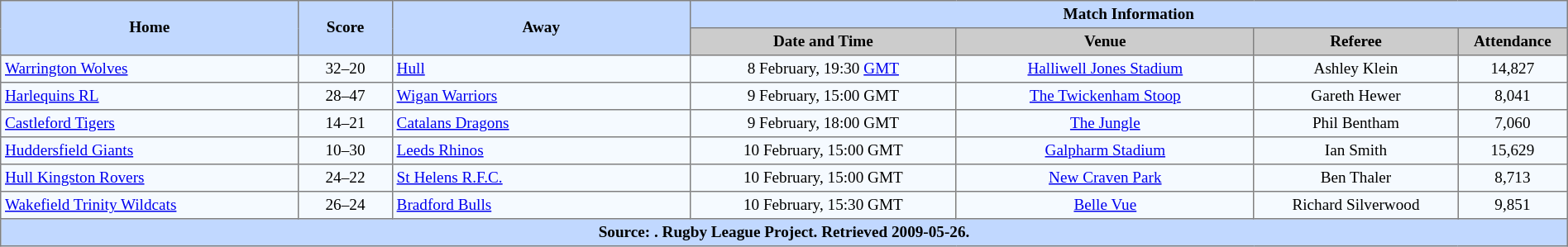<table border="1" cellpadding="3" cellspacing="0" style="border-collapse:collapse; font-size:80%; text-align:center; width:100%;">
<tr style="background:#c1d8ff;">
<th rowspan="2" style="width:19%;">Home</th>
<th rowspan="2" style="width:6%;">Score</th>
<th rowspan="2" style="width:19%;">Away</th>
<th colspan=6>Match Information</th>
</tr>
<tr style="background:#ccc;">
<th width=17%>Date and Time</th>
<th width=19%>Venue</th>
<th width=13%>Referee</th>
<th width=7%>Attendance</th>
</tr>
<tr style="background:#f5faff;">
<td align=left> <a href='#'>Warrington Wolves</a></td>
<td>32–20</td>
<td align=left> <a href='#'>Hull</a></td>
<td>8 February, 19:30 <a href='#'>GMT</a></td>
<td><a href='#'>Halliwell Jones Stadium</a></td>
<td>Ashley Klein</td>
<td>14,827</td>
</tr>
<tr style="background:#f5faff;">
<td align=left> <a href='#'>Harlequins RL</a></td>
<td>28–47</td>
<td align=left> <a href='#'>Wigan Warriors</a></td>
<td>9 February, 15:00 GMT</td>
<td><a href='#'>The Twickenham Stoop</a></td>
<td>Gareth Hewer</td>
<td>8,041</td>
</tr>
<tr style="background:#f5faff;">
<td align=left> <a href='#'>Castleford Tigers</a></td>
<td>14–21</td>
<td align=left> <a href='#'>Catalans Dragons</a></td>
<td>9 February, 18:00 GMT</td>
<td><a href='#'>The Jungle</a></td>
<td>Phil Bentham</td>
<td>7,060</td>
</tr>
<tr style="background:#f5faff;">
<td align=left> <a href='#'>Huddersfield Giants</a></td>
<td>10–30</td>
<td align=left> <a href='#'>Leeds Rhinos</a></td>
<td>10 February, 15:00 GMT</td>
<td><a href='#'>Galpharm Stadium</a></td>
<td>Ian Smith</td>
<td>15,629</td>
</tr>
<tr style="background:#f5faff;">
<td align=left> <a href='#'>Hull Kingston Rovers</a></td>
<td>24–22</td>
<td align=left> <a href='#'>St Helens R.F.C.</a></td>
<td>10 February, 15:00 GMT</td>
<td><a href='#'>New Craven Park</a></td>
<td>Ben Thaler</td>
<td>8,713</td>
</tr>
<tr style="background:#f5faff;">
<td align=left> <a href='#'>Wakefield Trinity Wildcats</a></td>
<td>26–24</td>
<td align=left> <a href='#'>Bradford Bulls</a></td>
<td>10 February, 15:30 GMT</td>
<td><a href='#'>Belle Vue</a></td>
<td>Richard Silverwood</td>
<td>9,851</td>
</tr>
<tr style="background:#c1d8ff;">
<th colspan=10>Source: . Rugby League Project. Retrieved 2009-05-26.</th>
</tr>
</table>
